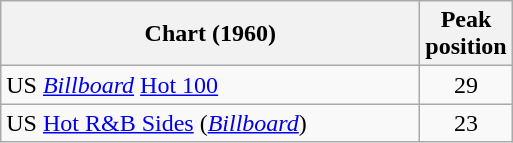<table class="wikitable sortable">
<tr>
<th scope="col" style="width:17em;">Chart (1960)</th>
<th scope="col">Peak<br>position</th>
</tr>
<tr>
<td>US <em><a href='#'>Billboard</a></em> <a href='#'>Hot 100</a></td>
<td style="text-align:center;">29</td>
</tr>
<tr>
<td>US <a href='#'>Hot R&B Sides</a> (<em><a href='#'>Billboard</a></em>)</td>
<td style="text-align:center;">23</td>
</tr>
</table>
